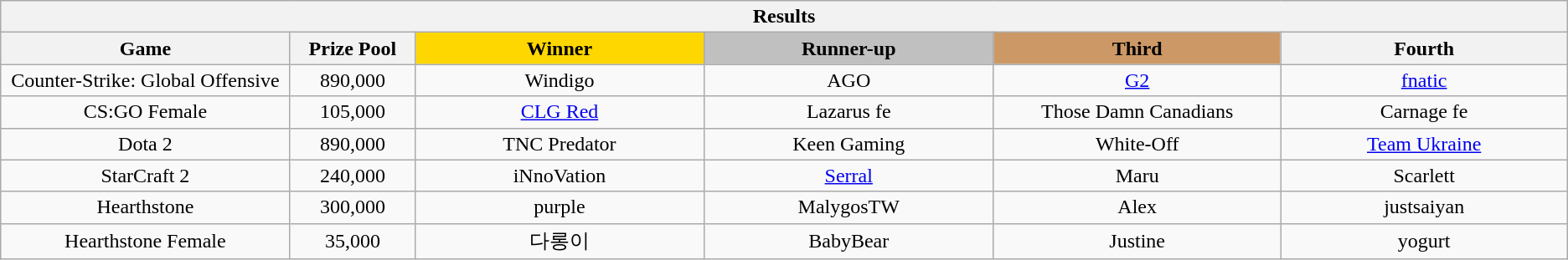<table class="wikitable" style="text-align: center;">
<tr>
<th colspan=6>Results</th>
</tr>
<tr>
<th width="250px">Game</th>
<th width="100px">Prize Pool</th>
<th style="text-align:center; background:gold;" width="250px">Winner</th>
<th style="text-align:center; background:silver;" width="250px">Runner-up</th>
<th style="text-align:center; background:#c96;" width="250px">Third</th>
<th width="250px">Fourth</th>
</tr>
<tr>
<td>Counter-Strike: Global Offensive</td>
<td>890,000</td>
<td> Windigo</td>
<td> AGO</td>
<td> <a href='#'>G2</a></td>
<td> <a href='#'>fnatic</a></td>
</tr>
<tr>
<td>CS:GO Female</td>
<td>105,000</td>
<td> <a href='#'>CLG Red</a></td>
<td> Lazarus fe</td>
<td> Those Damn Canadians</td>
<td> Carnage fe</td>
</tr>
<tr>
<td>Dota 2</td>
<td>890,000</td>
<td> TNC Predator</td>
<td> Keen Gaming</td>
<td> White-Off</td>
<td> <a href='#'>Team Ukraine</a></td>
</tr>
<tr>
<td>StarCraft 2</td>
<td>240,000</td>
<td>iNnoVation</td>
<td><a href='#'>Serral</a></td>
<td>Maru</td>
<td>Scarlett</td>
</tr>
<tr>
<td>Hearthstone</td>
<td>300,000</td>
<td>purple</td>
<td> MalygosTW</td>
<td> Alex</td>
<td> justsaiyan</td>
</tr>
<tr>
<td>Hearthstone Female</td>
<td>35,000</td>
<td> 다롱이</td>
<td> BabyBear</td>
<td> Justine</td>
<td> yogurt</td>
</tr>
</table>
